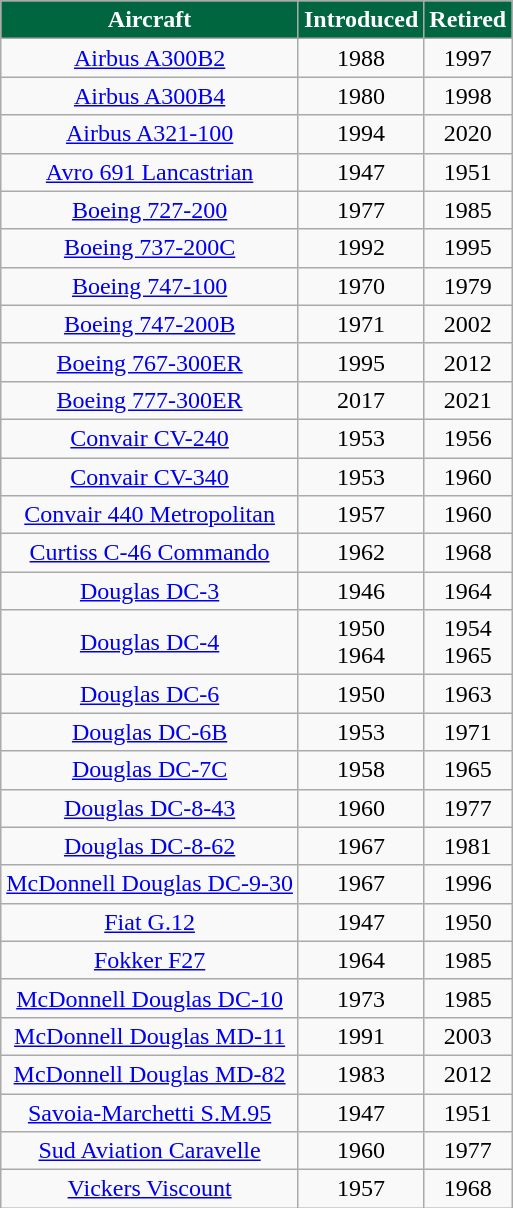<table class="toccolours wikitable sortable" border="1" cellpadding="5" style="border-collapse:collapse;text-align:center">
<tr style="background:#00663f; color:white;">
<th style="background:#00663f;"><span>Aircraft</span></th>
<th style="background:#00663f;"><span>Introduced</span></th>
<th style="background:#00663f;"><span>Retired</span></th>
</tr>
<tr>
<td><a href='#'>Airbus A300B2</a></td>
<td>1988</td>
<td>1997</td>
</tr>
<tr>
<td><a href='#'>Airbus A300B4</a></td>
<td>1980</td>
<td>1998</td>
</tr>
<tr>
<td><a href='#'>Airbus A321-100</a></td>
<td>1994</td>
<td>2020</td>
</tr>
<tr>
<td><a href='#'>Avro 691 Lancastrian</a></td>
<td>1947</td>
<td>1951</td>
</tr>
<tr>
<td><a href='#'>Boeing 727-200</a></td>
<td>1977</td>
<td>1985</td>
</tr>
<tr>
<td><a href='#'>Boeing 737-200C</a></td>
<td>1992</td>
<td>1995</td>
</tr>
<tr>
<td><a href='#'>Boeing 747-100</a></td>
<td>1970</td>
<td>1979</td>
</tr>
<tr>
<td><a href='#'>Boeing 747-200B</a></td>
<td>1971</td>
<td>2002</td>
</tr>
<tr>
<td><a href='#'>Boeing 767-300ER</a></td>
<td>1995</td>
<td>2012</td>
</tr>
<tr>
<td><a href='#'>Boeing 777-300ER</a></td>
<td>2017</td>
<td>2021</td>
</tr>
<tr>
<td><a href='#'>Convair CV-240</a></td>
<td>1953</td>
<td>1956</td>
</tr>
<tr>
<td><a href='#'>Convair CV-340</a></td>
<td>1953</td>
<td>1960</td>
</tr>
<tr>
<td><a href='#'>Convair 440 Metropolitan</a></td>
<td>1957</td>
<td>1960</td>
</tr>
<tr>
<td><a href='#'>Curtiss C-46 Commando</a></td>
<td>1962</td>
<td>1968</td>
</tr>
<tr>
<td><a href='#'>Douglas DC-3</a></td>
<td>1946</td>
<td>1964</td>
</tr>
<tr>
<td><a href='#'>Douglas DC-4</a></td>
<td>1950<br>1964</td>
<td>1954<br>1965</td>
</tr>
<tr>
<td><a href='#'>Douglas DC-6</a></td>
<td>1950</td>
<td>1963</td>
</tr>
<tr>
<td><a href='#'>Douglas DC-6B</a></td>
<td>1953</td>
<td>1971</td>
</tr>
<tr>
<td><a href='#'>Douglas DC-7C</a></td>
<td>1958</td>
<td>1965</td>
</tr>
<tr>
<td><a href='#'>Douglas DC-8-43</a></td>
<td>1960</td>
<td>1977</td>
</tr>
<tr>
<td><a href='#'>Douglas DC-8-62</a></td>
<td>1967</td>
<td>1981</td>
</tr>
<tr>
<td><a href='#'>McDonnell Douglas DC-9-30</a></td>
<td>1967</td>
<td>1996</td>
</tr>
<tr>
<td><a href='#'>Fiat G.12</a></td>
<td>1947</td>
<td>1950</td>
</tr>
<tr>
<td><a href='#'>Fokker F27</a></td>
<td>1964</td>
<td>1985</td>
</tr>
<tr>
<td><a href='#'>McDonnell Douglas DC-10</a></td>
<td>1973</td>
<td>1985</td>
</tr>
<tr>
<td><a href='#'>McDonnell Douglas MD-11</a></td>
<td>1991</td>
<td>2003</td>
</tr>
<tr>
<td><a href='#'>McDonnell Douglas MD-82</a></td>
<td>1983</td>
<td>2012</td>
</tr>
<tr>
<td><a href='#'>Savoia-Marchetti S.M.95</a></td>
<td>1947</td>
<td>1951</td>
</tr>
<tr>
<td><a href='#'>Sud Aviation Caravelle</a></td>
<td>1960</td>
<td>1977</td>
</tr>
<tr>
<td><a href='#'>Vickers Viscount</a></td>
<td>1957</td>
<td>1968</td>
</tr>
</table>
